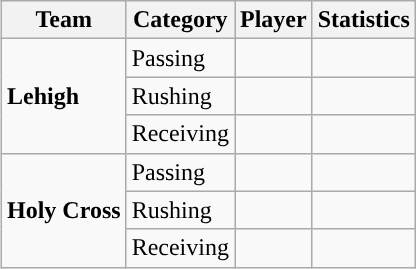<table class="wikitable" style="float: right;">
<tr>
<th>Team</th>
<th>Category</th>
<th>Player</th>
<th>Statistics</th>
</tr>
<tr>
<td rowspan=3><strong>Lehigh</strong></td>
<td>Passing</td>
<td></td>
<td></td>
</tr>
<tr>
<td>Rushing</td>
<td></td>
<td></td>
</tr>
<tr>
<td>Receiving</td>
<td></td>
<td></td>
</tr>
<tr>
<td rowspan=3><strong>Holy Cross</strong></td>
<td>Passing</td>
<td></td>
<td></td>
</tr>
<tr>
<td>Rushing</td>
<td></td>
<td></td>
</tr>
<tr>
<td>Receiving</td>
<td></td>
<td></td>
</tr>
</table>
